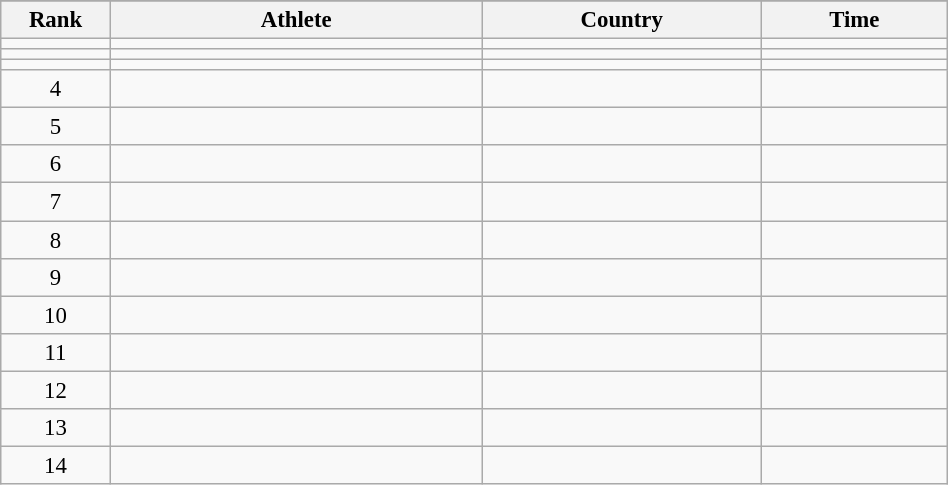<table class="wikitable sortable" style=" text-align:center; font-size:95%;" width="50%">
<tr>
</tr>
<tr>
<th width=5%>Rank</th>
<th width=20%>Athlete</th>
<th width=15%>Country</th>
<th width=10%>Time</th>
</tr>
<tr>
<td align=center></td>
<td align=left></td>
<td align=left></td>
<td></td>
</tr>
<tr>
<td align=center></td>
<td align=left></td>
<td align=left></td>
<td></td>
</tr>
<tr>
<td align=center></td>
<td align=left></td>
<td align=left></td>
<td></td>
</tr>
<tr>
<td align=center>4</td>
<td align=left></td>
<td align=left></td>
<td></td>
</tr>
<tr>
<td align=center>5</td>
<td align=left></td>
<td align=left></td>
<td></td>
</tr>
<tr>
<td align=center>6</td>
<td align=left></td>
<td align=left></td>
<td></td>
</tr>
<tr>
<td align=center>7</td>
<td align=left></td>
<td align=left></td>
<td></td>
</tr>
<tr>
<td align=center>8</td>
<td align=left></td>
<td align=left></td>
<td></td>
</tr>
<tr>
<td align=center>9</td>
<td align=left></td>
<td align=left></td>
<td></td>
</tr>
<tr>
<td align=center>10</td>
<td align=left></td>
<td align=left></td>
<td></td>
</tr>
<tr>
<td align=center>11</td>
<td align=left></td>
<td align=left></td>
<td></td>
</tr>
<tr>
<td align=center>12</td>
<td align=left></td>
<td align=left></td>
<td></td>
</tr>
<tr>
<td align=center>13</td>
<td align=left></td>
<td align=left></td>
<td></td>
</tr>
<tr>
<td align=center>14</td>
<td align=left></td>
<td align=left></td>
<td></td>
</tr>
</table>
